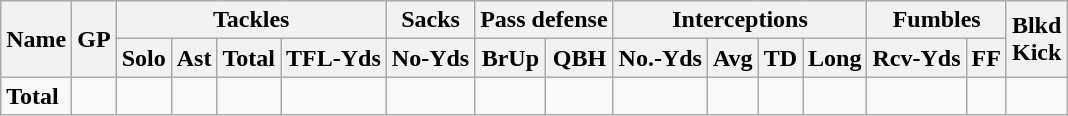<table class="wikitable" style="white-space:nowrap;">
<tr>
<th rowspan="2">Name</th>
<th rowspan="2">GP</th>
<th colspan="4">Tackles</th>
<th>Sacks</th>
<th colspan="2">Pass defense</th>
<th colspan="4">Interceptions</th>
<th colspan="2">Fumbles</th>
<th rowspan="2">Blkd<br>Kick</th>
</tr>
<tr>
<th>Solo</th>
<th>Ast</th>
<th>Total</th>
<th>TFL-Yds</th>
<th>No-Yds</th>
<th>BrUp</th>
<th>QBH</th>
<th>No.-Yds</th>
<th>Avg</th>
<th>TD</th>
<th>Long</th>
<th>Rcv-Yds</th>
<th>FF</th>
</tr>
<tr>
<td><strong>Total</strong></td>
<td></td>
<td></td>
<td></td>
<td></td>
<td></td>
<td></td>
<td></td>
<td></td>
<td></td>
<td></td>
<td></td>
<td></td>
<td></td>
<td></td>
<td></td>
</tr>
</table>
